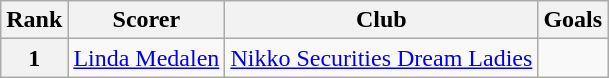<table class="wikitable">
<tr>
<th>Rank</th>
<th>Scorer</th>
<th>Club</th>
<th>Goals</th>
</tr>
<tr>
<th>1</th>
<td> <a href='#'>Linda Medalen</a></td>
<td><a href='#'>Nikko Securities Dream Ladies</a></td>
<td></td>
</tr>
</table>
